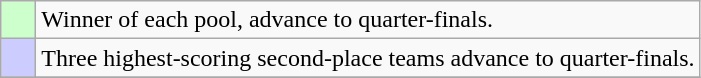<table class="wikitable">
<tr>
<td bgcolor="#ccffcc">    </td>
<td>Winner of each pool, advance to quarter-finals.</td>
</tr>
<tr>
<td bgcolor="#ccccff">    </td>
<td>Three highest-scoring second-place teams advance to quarter-finals.</td>
</tr>
<tr>
</tr>
</table>
